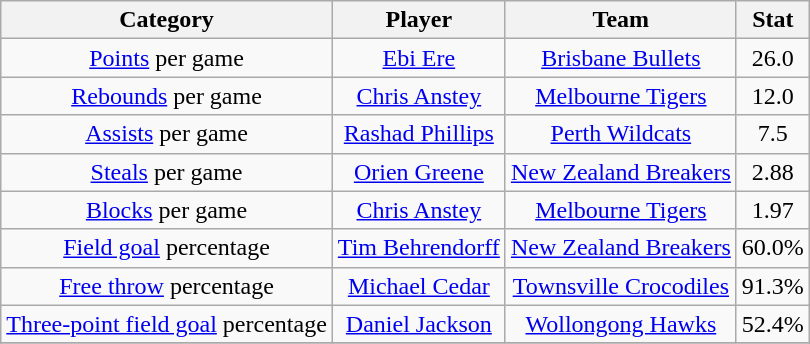<table class="wikitable" style="text-align:center">
<tr>
<th>Category</th>
<th>Player</th>
<th>Team</th>
<th>Stat</th>
</tr>
<tr>
<td><a href='#'>Points</a> per game</td>
<td><a href='#'>Ebi Ere</a></td>
<td><a href='#'>Brisbane Bullets</a></td>
<td>26.0</td>
</tr>
<tr>
<td><a href='#'>Rebounds</a> per game</td>
<td><a href='#'>Chris Anstey</a></td>
<td><a href='#'>Melbourne Tigers</a></td>
<td>12.0</td>
</tr>
<tr>
<td><a href='#'>Assists</a> per game</td>
<td><a href='#'>Rashad Phillips</a></td>
<td><a href='#'>Perth Wildcats</a></td>
<td>7.5</td>
</tr>
<tr>
<td><a href='#'>Steals</a> per game</td>
<td><a href='#'>Orien Greene</a></td>
<td><a href='#'>New Zealand Breakers</a></td>
<td>2.88</td>
</tr>
<tr>
<td><a href='#'>Blocks</a> per game</td>
<td><a href='#'>Chris Anstey</a></td>
<td><a href='#'>Melbourne Tigers</a></td>
<td>1.97</td>
</tr>
<tr>
<td><a href='#'>Field goal</a> percentage</td>
<td><a href='#'>Tim Behrendorff</a></td>
<td><a href='#'>New Zealand Breakers</a></td>
<td>60.0%</td>
</tr>
<tr>
<td><a href='#'>Free throw</a> percentage</td>
<td><a href='#'>Michael Cedar</a></td>
<td><a href='#'>Townsville Crocodiles</a></td>
<td>91.3%</td>
</tr>
<tr>
<td><a href='#'>Three-point field goal</a> percentage</td>
<td><a href='#'>Daniel Jackson</a></td>
<td><a href='#'>Wollongong Hawks</a></td>
<td>52.4%</td>
</tr>
<tr>
</tr>
</table>
